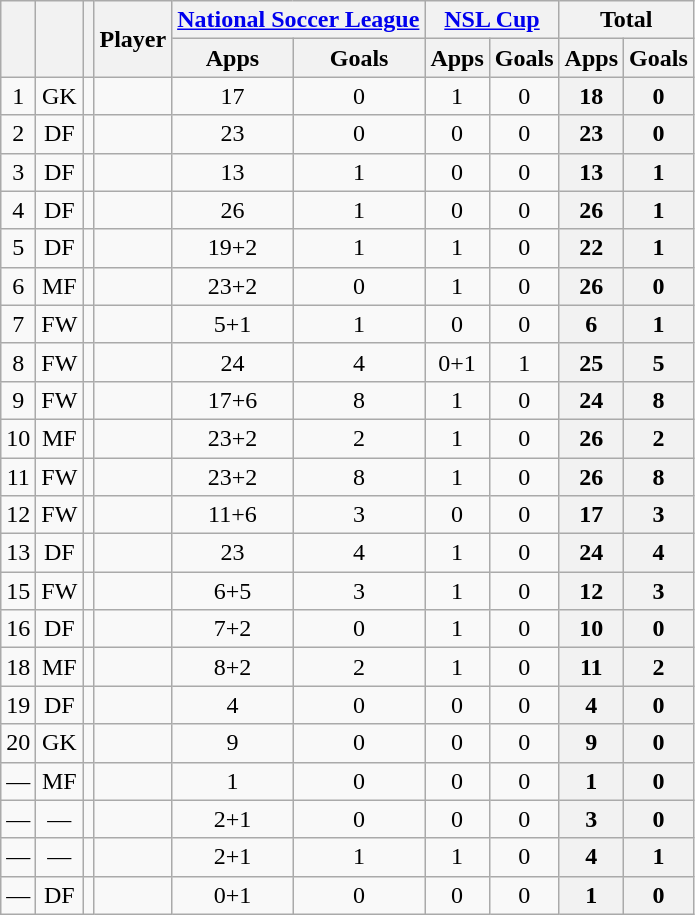<table class="wikitable sortable" style="text-align:center">
<tr>
<th rowspan="2"></th>
<th rowspan="2"></th>
<th rowspan="2"></th>
<th rowspan="2">Player</th>
<th colspan="2"><a href='#'>National Soccer League</a></th>
<th colspan="2"><a href='#'>NSL Cup</a></th>
<th colspan="2">Total</th>
</tr>
<tr>
<th>Apps</th>
<th>Goals</th>
<th>Apps</th>
<th>Goals</th>
<th>Apps</th>
<th>Goals</th>
</tr>
<tr>
<td>1</td>
<td>GK</td>
<td></td>
<td align="left"><br></td>
<td>17</td>
<td>0<br></td>
<td>1</td>
<td>0<br></td>
<th>18</th>
<th>0</th>
</tr>
<tr>
<td>2</td>
<td>DF</td>
<td></td>
<td align="left"><br></td>
<td>23</td>
<td>0<br></td>
<td>0</td>
<td>0<br></td>
<th>23</th>
<th>0</th>
</tr>
<tr>
<td>3</td>
<td>DF</td>
<td></td>
<td align="left"><br></td>
<td>13</td>
<td>1<br></td>
<td>0</td>
<td>0<br></td>
<th>13</th>
<th>1</th>
</tr>
<tr>
<td>4</td>
<td>DF</td>
<td></td>
<td align="left"><br></td>
<td>26</td>
<td>1<br></td>
<td>0</td>
<td>0<br></td>
<th>26</th>
<th>1</th>
</tr>
<tr>
<td>5</td>
<td>DF</td>
<td></td>
<td align="left"><br></td>
<td>19+2</td>
<td>1<br></td>
<td>1</td>
<td>0<br></td>
<th>22</th>
<th>1</th>
</tr>
<tr>
<td>6</td>
<td>MF</td>
<td></td>
<td align="left"><br></td>
<td>23+2</td>
<td>0<br></td>
<td>1</td>
<td>0<br></td>
<th>26</th>
<th>0</th>
</tr>
<tr>
<td>7</td>
<td>FW</td>
<td></td>
<td align="left"><br></td>
<td>5+1</td>
<td>1<br></td>
<td>0</td>
<td>0<br></td>
<th>6</th>
<th>1</th>
</tr>
<tr>
<td>8</td>
<td>FW</td>
<td></td>
<td align="left"><br></td>
<td>24</td>
<td>4<br></td>
<td>0+1</td>
<td>1<br></td>
<th>25</th>
<th>5</th>
</tr>
<tr>
<td>9</td>
<td>FW</td>
<td></td>
<td align="left"><br></td>
<td>17+6</td>
<td>8<br></td>
<td>1</td>
<td>0<br></td>
<th>24</th>
<th>8</th>
</tr>
<tr>
<td>10</td>
<td>MF</td>
<td></td>
<td align="left"><br></td>
<td>23+2</td>
<td>2<br></td>
<td>1</td>
<td>0<br></td>
<th>26</th>
<th>2</th>
</tr>
<tr>
<td>11</td>
<td>FW</td>
<td></td>
<td align="left"><br></td>
<td>23+2</td>
<td>8<br></td>
<td>1</td>
<td>0<br></td>
<th>26</th>
<th>8</th>
</tr>
<tr>
<td>12</td>
<td>FW</td>
<td></td>
<td align="left"><br></td>
<td>11+6</td>
<td>3<br></td>
<td>0</td>
<td>0<br></td>
<th>17</th>
<th>3</th>
</tr>
<tr>
<td>13</td>
<td>DF</td>
<td></td>
<td align="left"><br></td>
<td>23</td>
<td>4<br></td>
<td>1</td>
<td>0<br></td>
<th>24</th>
<th>4</th>
</tr>
<tr>
<td>15</td>
<td>FW</td>
<td></td>
<td align="left"><br></td>
<td>6+5</td>
<td>3<br></td>
<td>1</td>
<td>0<br></td>
<th>12</th>
<th>3</th>
</tr>
<tr>
<td>16</td>
<td>DF</td>
<td></td>
<td align="left"><br></td>
<td>7+2</td>
<td>0<br></td>
<td>1</td>
<td>0<br></td>
<th>10</th>
<th>0</th>
</tr>
<tr>
<td>18</td>
<td>MF</td>
<td></td>
<td align="left"><br></td>
<td>8+2</td>
<td>2<br></td>
<td>1</td>
<td>0<br></td>
<th>11</th>
<th>2</th>
</tr>
<tr>
<td>19</td>
<td>DF</td>
<td></td>
<td align="left"><br></td>
<td>4</td>
<td>0<br></td>
<td>0</td>
<td>0<br></td>
<th>4</th>
<th>0</th>
</tr>
<tr>
<td>20</td>
<td>GK</td>
<td></td>
<td align="left"><br></td>
<td>9</td>
<td>0<br></td>
<td>0</td>
<td>0<br></td>
<th>9</th>
<th>0</th>
</tr>
<tr>
<td>—</td>
<td>MF</td>
<td></td>
<td align="left"><br></td>
<td>1</td>
<td>0<br></td>
<td>0</td>
<td>0<br></td>
<th>1</th>
<th>0</th>
</tr>
<tr>
<td>—</td>
<td>—</td>
<td></td>
<td align="left"><br></td>
<td>2+1</td>
<td>0<br></td>
<td>0</td>
<td>0<br></td>
<th>3</th>
<th>0</th>
</tr>
<tr>
<td>—</td>
<td>—</td>
<td></td>
<td align="left"><br></td>
<td>2+1</td>
<td>1<br></td>
<td>1</td>
<td>0<br></td>
<th>4</th>
<th>1</th>
</tr>
<tr>
<td>—</td>
<td>DF</td>
<td></td>
<td align="left"><br></td>
<td>0+1</td>
<td>0<br></td>
<td>0</td>
<td>0<br></td>
<th>1</th>
<th>0</th>
</tr>
</table>
